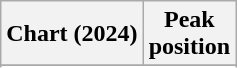<table class="wikitable sortable plainrowheaders" style="text-align:center">
<tr>
<th scope="col">Chart (2024)</th>
<th scope="col">Peak<br>position</th>
</tr>
<tr>
</tr>
<tr>
</tr>
<tr>
</tr>
</table>
